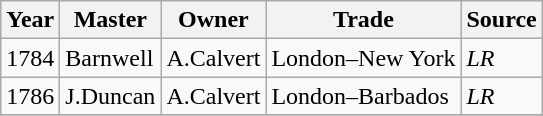<table class=" wikitable">
<tr>
<th>Year</th>
<th>Master</th>
<th>Owner</th>
<th>Trade</th>
<th>Source</th>
</tr>
<tr>
<td>1784</td>
<td>Barnwell</td>
<td>A.Calvert</td>
<td>London–New York</td>
<td><em>LR</em></td>
</tr>
<tr>
<td>1786</td>
<td>J.Duncan</td>
<td>A.Calvert</td>
<td>London–Barbados</td>
<td><em>LR</em></td>
</tr>
<tr>
</tr>
</table>
